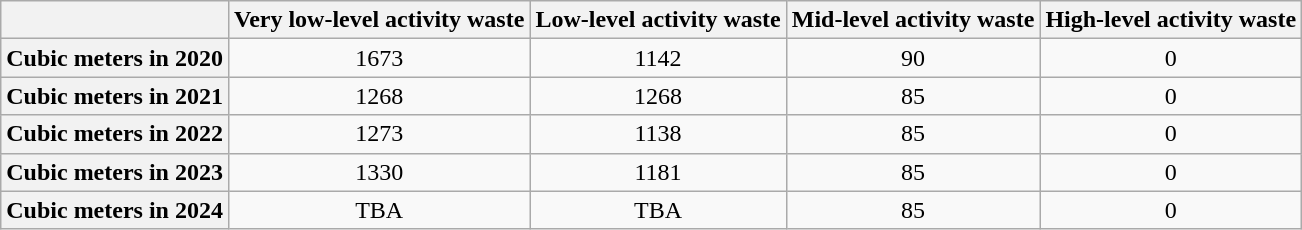<table class=wikitable style="text-align: center;">
<tr>
<th></th>
<th>Very low-level activity waste</th>
<th>Low-level activity waste</th>
<th>Mid-level activity waste</th>
<th>High-level activity waste</th>
</tr>
<tr>
<th>Cubic meters in 2020</th>
<td>1673</td>
<td>1142</td>
<td>90</td>
<td>0</td>
</tr>
<tr>
<th>Cubic meters in 2021</th>
<td>1268</td>
<td>1268</td>
<td>85</td>
<td>0</td>
</tr>
<tr>
<th>Cubic meters in 2022</th>
<td>1273</td>
<td>1138</td>
<td>85</td>
<td>0</td>
</tr>
<tr>
<th>Cubic meters in 2023</th>
<td>1330</td>
<td>1181</td>
<td>85</td>
<td>0</td>
</tr>
<tr>
<th>Cubic meters in 2024</th>
<td>TBA</td>
<td>TBA</td>
<td>85</td>
<td>0</td>
</tr>
</table>
